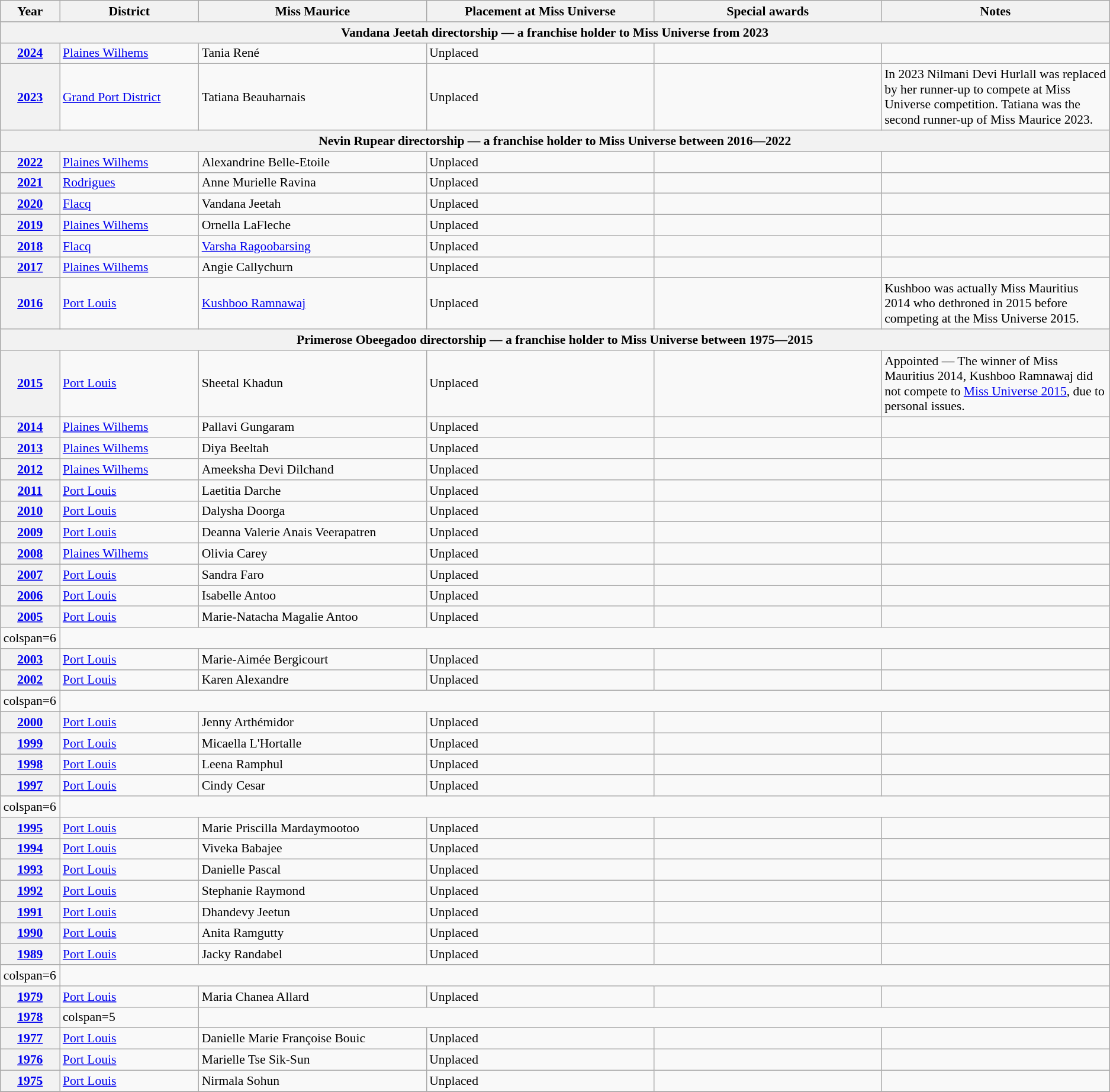<table class="wikitable " style="font-size: 90%;">
<tr>
<th width="60">Year</th>
<th width="150">District</th>
<th width="250">Miss Maurice</th>
<th width="250">Placement at Miss Universe</th>
<th width="250">Special awards</th>
<th width="250">Notes</th>
</tr>
<tr>
<th colspan="6">Vandana Jeetah directorship — a franchise holder to Miss Universe from 2023</th>
</tr>
<tr>
<th><a href='#'>2024</a></th>
<td><a href='#'>Plaines Wilhems</a></td>
<td>Tania René</td>
<td>Unplaced</td>
<td></td>
<td></td>
</tr>
<tr>
<th><a href='#'>2023</a></th>
<td><a href='#'>Grand Port District</a></td>
<td>Tatiana Beauharnais</td>
<td>Unplaced</td>
<td></td>
<td>In 2023 Nilmani Devi Hurlall was replaced by her runner-up to compete at Miss Universe competition. Tatiana was the second runner-up of Miss Maurice 2023.</td>
</tr>
<tr>
<th colspan="6">Nevin Rupear directorship — a franchise holder to Miss Universe between 2016―2022</th>
</tr>
<tr>
<th><a href='#'>2022</a></th>
<td><a href='#'>Plaines Wilhems</a></td>
<td>Alexandrine Belle-Etoile</td>
<td>Unplaced</td>
<td></td>
<td></td>
</tr>
<tr>
<th><a href='#'>2021</a></th>
<td><a href='#'>Rodrigues</a></td>
<td>Anne Murielle Ravina</td>
<td>Unplaced</td>
<td></td>
<td></td>
</tr>
<tr>
<th><a href='#'>2020</a></th>
<td><a href='#'>Flacq</a></td>
<td>Vandana Jeetah</td>
<td>Unplaced</td>
<td></td>
<td></td>
</tr>
<tr>
<th><a href='#'>2019</a></th>
<td><a href='#'>Plaines Wilhems</a></td>
<td>Ornella LaFleche</td>
<td>Unplaced</td>
<td></td>
<td></td>
</tr>
<tr>
<th><a href='#'>2018</a></th>
<td><a href='#'>Flacq</a></td>
<td><a href='#'>Varsha Ragoobarsing</a></td>
<td>Unplaced</td>
<td></td>
<td></td>
</tr>
<tr>
<th><a href='#'>2017</a></th>
<td><a href='#'>Plaines Wilhems</a></td>
<td>Angie Callychurn</td>
<td>Unplaced</td>
<td></td>
<td></td>
</tr>
<tr>
<th><a href='#'>2016</a></th>
<td><a href='#'>Port Louis</a></td>
<td><a href='#'>Kushboo Ramnawaj</a></td>
<td>Unplaced</td>
<td></td>
<td>Kushboo was actually Miss Mauritius 2014 who dethroned in 2015 before competing at the Miss Universe 2015.</td>
</tr>
<tr>
<th colspan="6">Primerose Obeegadoo directorship — a franchise holder to Miss Universe between 1975―2015</th>
</tr>
<tr>
<th><a href='#'>2015</a></th>
<td><a href='#'>Port Louis</a></td>
<td>Sheetal Khadun</td>
<td>Unplaced</td>
<td></td>
<td>Appointed — The winner of Miss Mauritius 2014, Kushboo Ramnawaj did not compete to <a href='#'>Miss Universe 2015</a>, due to personal issues.</td>
</tr>
<tr>
<th><a href='#'>2014</a></th>
<td><a href='#'>Plaines Wilhems</a></td>
<td>Pallavi Gungaram</td>
<td>Unplaced</td>
<td></td>
<td></td>
</tr>
<tr>
<th><a href='#'>2013</a></th>
<td><a href='#'>Plaines Wilhems</a></td>
<td>Diya Beeltah</td>
<td>Unplaced</td>
<td></td>
<td></td>
</tr>
<tr>
<th><a href='#'>2012</a></th>
<td><a href='#'>Plaines Wilhems</a></td>
<td>Ameeksha Devi Dilchand</td>
<td>Unplaced</td>
<td></td>
<td></td>
</tr>
<tr>
<th><a href='#'>2011</a></th>
<td><a href='#'>Port Louis</a></td>
<td>Laetitia Darche</td>
<td>Unplaced</td>
<td></td>
<td></td>
</tr>
<tr>
<th><a href='#'>2010</a></th>
<td><a href='#'>Port Louis</a></td>
<td>Dalysha Doorga</td>
<td>Unplaced</td>
<td></td>
<td></td>
</tr>
<tr>
<th><a href='#'>2009</a></th>
<td><a href='#'>Port Louis</a></td>
<td>Deanna Valerie Anais Veerapatren</td>
<td>Unplaced</td>
<td></td>
<td></td>
</tr>
<tr>
<th><a href='#'>2008</a></th>
<td><a href='#'>Plaines Wilhems</a></td>
<td>Olivia Carey</td>
<td>Unplaced</td>
<td></td>
<td></td>
</tr>
<tr>
<th><a href='#'>2007</a></th>
<td><a href='#'>Port Louis</a></td>
<td>Sandra Faro</td>
<td>Unplaced</td>
<td></td>
<td></td>
</tr>
<tr>
<th><a href='#'>2006</a></th>
<td><a href='#'>Port Louis</a></td>
<td>Isabelle Antoo</td>
<td>Unplaced</td>
<td></td>
<td></td>
</tr>
<tr>
<th><a href='#'>2005</a></th>
<td><a href='#'>Port Louis</a></td>
<td>Marie-Natacha Magalie Antoo</td>
<td>Unplaced</td>
<td></td>
<td></td>
</tr>
<tr>
<td>colspan=6 </td>
</tr>
<tr>
<th><a href='#'>2003</a></th>
<td><a href='#'>Port Louis</a></td>
<td>Marie-Aimée Bergicourt</td>
<td>Unplaced</td>
<td></td>
<td></td>
</tr>
<tr>
<th><a href='#'>2002</a></th>
<td><a href='#'>Port Louis</a></td>
<td>Karen Alexandre</td>
<td>Unplaced</td>
<td></td>
<td></td>
</tr>
<tr>
<td>colspan=6 </td>
</tr>
<tr>
<th><a href='#'>2000</a></th>
<td><a href='#'>Port Louis</a></td>
<td>Jenny Arthémidor</td>
<td>Unplaced</td>
<td></td>
<td></td>
</tr>
<tr>
<th><a href='#'>1999</a></th>
<td><a href='#'>Port Louis</a></td>
<td>Micaella L'Hortalle</td>
<td>Unplaced</td>
<td></td>
<td></td>
</tr>
<tr>
<th><a href='#'>1998</a></th>
<td><a href='#'>Port Louis</a></td>
<td>Leena Ramphul</td>
<td>Unplaced</td>
<td></td>
<td></td>
</tr>
<tr>
<th><a href='#'>1997</a></th>
<td><a href='#'>Port Louis</a></td>
<td>Cindy Cesar</td>
<td>Unplaced</td>
<td></td>
<td></td>
</tr>
<tr>
<td>colspan=6 </td>
</tr>
<tr>
<th><a href='#'>1995</a></th>
<td><a href='#'>Port Louis</a></td>
<td>Marie Priscilla Mardaymootoo</td>
<td>Unplaced</td>
<td></td>
<td></td>
</tr>
<tr>
<th><a href='#'>1994</a></th>
<td><a href='#'>Port Louis</a></td>
<td>Viveka Babajee</td>
<td>Unplaced</td>
<td></td>
<td></td>
</tr>
<tr>
<th><a href='#'>1993</a></th>
<td><a href='#'>Port Louis</a></td>
<td>Danielle Pascal</td>
<td>Unplaced</td>
<td></td>
<td></td>
</tr>
<tr>
<th><a href='#'>1992</a></th>
<td><a href='#'>Port Louis</a></td>
<td>Stephanie Raymond</td>
<td>Unplaced</td>
<td></td>
<td></td>
</tr>
<tr>
<th><a href='#'>1991</a></th>
<td><a href='#'>Port Louis</a></td>
<td>Dhandevy Jeetun</td>
<td>Unplaced</td>
<td></td>
<td></td>
</tr>
<tr>
<th><a href='#'>1990</a></th>
<td><a href='#'>Port Louis</a></td>
<td>Anita Ramgutty</td>
<td>Unplaced</td>
<td></td>
<td></td>
</tr>
<tr>
<th><a href='#'>1989</a></th>
<td><a href='#'>Port Louis</a></td>
<td>Jacky Randabel</td>
<td>Unplaced</td>
<td></td>
<td></td>
</tr>
<tr>
<td>colspan=6 </td>
</tr>
<tr>
<th><a href='#'>1979</a></th>
<td><a href='#'>Port Louis</a></td>
<td>Maria Chanea Allard</td>
<td>Unplaced</td>
<td></td>
<td></td>
</tr>
<tr>
<th><a href='#'>1978</a></th>
<td>colspan=5 </td>
</tr>
<tr>
<th><a href='#'>1977</a></th>
<td><a href='#'>Port Louis</a></td>
<td>Danielle Marie Françoise Bouic</td>
<td>Unplaced</td>
<td></td>
<td></td>
</tr>
<tr>
<th><a href='#'>1976</a></th>
<td><a href='#'>Port Louis</a></td>
<td>Marielle Tse Sik-Sun</td>
<td>Unplaced</td>
<td></td>
<td></td>
</tr>
<tr>
<th><a href='#'>1975</a></th>
<td><a href='#'>Port Louis</a></td>
<td>Nirmala Sohun</td>
<td>Unplaced</td>
<td></td>
<td></td>
</tr>
<tr>
</tr>
</table>
